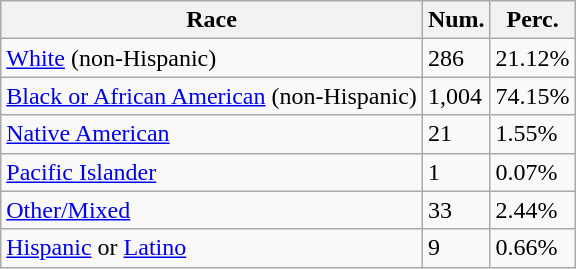<table class="wikitable">
<tr>
<th>Race</th>
<th>Num.</th>
<th>Perc.</th>
</tr>
<tr>
<td><a href='#'>White</a> (non-Hispanic)</td>
<td>286</td>
<td>21.12%</td>
</tr>
<tr>
<td><a href='#'>Black or African American</a> (non-Hispanic)</td>
<td>1,004</td>
<td>74.15%</td>
</tr>
<tr>
<td><a href='#'>Native American</a></td>
<td>21</td>
<td>1.55%</td>
</tr>
<tr>
<td><a href='#'>Pacific Islander</a></td>
<td>1</td>
<td>0.07%</td>
</tr>
<tr>
<td><a href='#'>Other/Mixed</a></td>
<td>33</td>
<td>2.44%</td>
</tr>
<tr>
<td><a href='#'>Hispanic</a> or <a href='#'>Latino</a></td>
<td>9</td>
<td>0.66%</td>
</tr>
</table>
